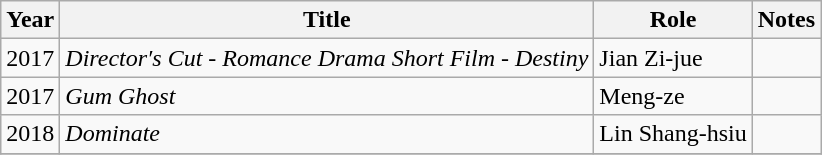<table class="wikitable">
<tr>
<th>Year</th>
<th>Title</th>
<th>Role</th>
<th>Notes</th>
</tr>
<tr>
<td>2017</td>
<td><em>Director′s Cut - Romance Drama Short Film - Destiny</em></td>
<td>Jian Zi-jue</td>
<td></td>
</tr>
<tr>
<td>2017</td>
<td><em>Gum Ghost</em></td>
<td>Meng-ze</td>
<td></td>
</tr>
<tr>
<td>2018</td>
<td><em>Dominate</em></td>
<td>Lin Shang-hsiu</td>
<td></td>
</tr>
<tr>
</tr>
</table>
